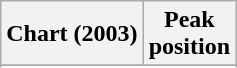<table class="wikitable sortable plainrowheaders" style="text-align:center">
<tr>
<th>Chart (2003)</th>
<th>Peak<br>position</th>
</tr>
<tr>
</tr>
<tr>
</tr>
<tr>
</tr>
</table>
